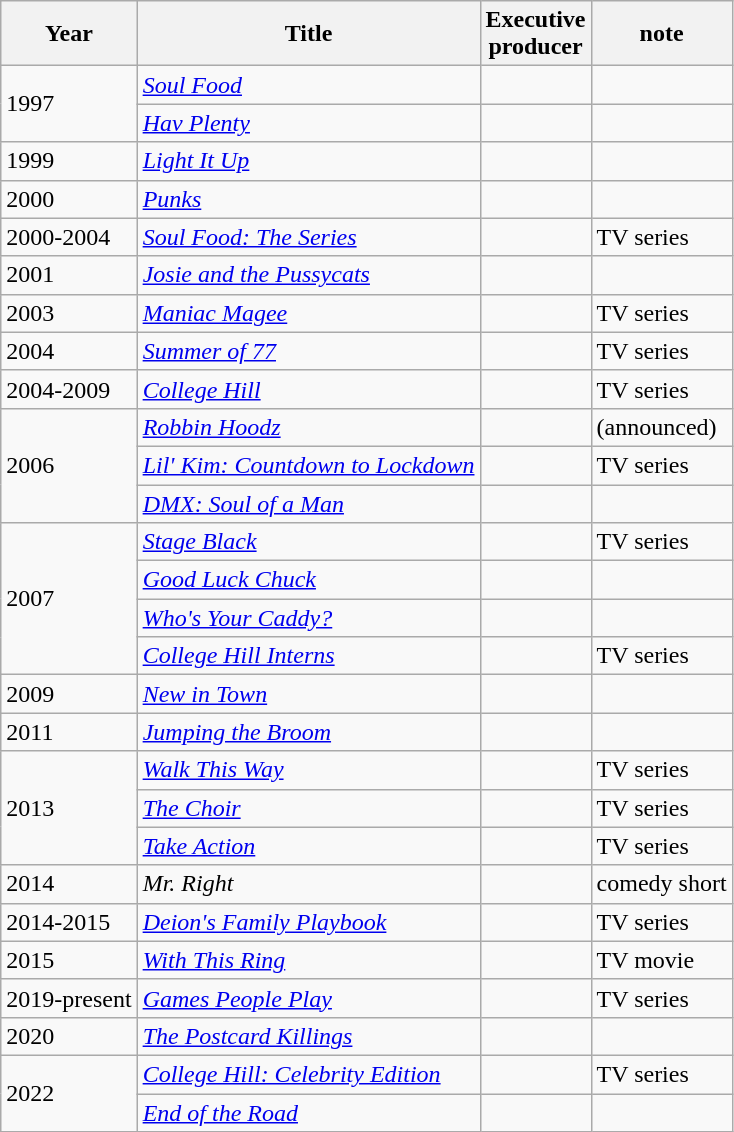<table class = "wikitable sortable">
<tr>
<th>Year</th>
<th>Title</th>
<th>Executive<br>producer</th>
<th>note</th>
</tr>
<tr>
<td rowspan="2">1997</td>
<td><em><a href='#'>Soul Food</a></em></td>
<td></td>
<td></td>
</tr>
<tr>
<td><em><a href='#'>Hav Plenty</a></em></td>
<td></td>
<td></td>
</tr>
<tr>
<td>1999</td>
<td><em><a href='#'>Light It Up</a></em></td>
<td></td>
<td></td>
</tr>
<tr>
<td>2000</td>
<td><em><a href='#'>Punks</a></em></td>
<td></td>
<td></td>
</tr>
<tr>
<td>2000-2004</td>
<td><em><a href='#'>Soul Food: The Series</a></em></td>
<td></td>
<td>TV series</td>
</tr>
<tr>
<td>2001</td>
<td><em><a href='#'>Josie and the Pussycats</a></em></td>
<td></td>
<td></td>
</tr>
<tr>
<td>2003</td>
<td><em><a href='#'>Maniac Magee</a></em></td>
<td></td>
<td>TV series</td>
</tr>
<tr>
<td>2004</td>
<td><em><a href='#'>Summer of 77</a></em></td>
<td></td>
<td>TV series</td>
</tr>
<tr>
<td>2004-2009</td>
<td><em><a href='#'>College Hill</a></em></td>
<td></td>
<td>TV series</td>
</tr>
<tr>
<td rowspan="3">2006</td>
<td><em><a href='#'>Robbin Hoodz</a></em></td>
<td></td>
<td>(announced)</td>
</tr>
<tr>
<td><em><a href='#'>Lil' Kim: Countdown to Lockdown</a></em></td>
<td></td>
<td>TV series</td>
</tr>
<tr>
<td><em><a href='#'>DMX: Soul of a Man</a></em></td>
<td></td>
<td></td>
</tr>
<tr>
<td rowspan="4">2007</td>
<td><em><a href='#'>Stage Black</a></em></td>
<td></td>
<td>TV series</td>
</tr>
<tr>
<td><em><a href='#'>Good Luck Chuck</a></em></td>
<td></td>
<td></td>
</tr>
<tr>
<td><em><a href='#'>Who's Your Caddy?</a></em></td>
<td></td>
<td></td>
</tr>
<tr>
<td><em><a href='#'>College Hill Interns</a></em></td>
<td></td>
<td>TV series</td>
</tr>
<tr>
<td>2009</td>
<td><em><a href='#'>New in Town</a></em></td>
<td></td>
<td></td>
</tr>
<tr>
<td>2011</td>
<td><em><a href='#'>Jumping the Broom</a></em></td>
<td></td>
<td></td>
</tr>
<tr>
<td rowspan="3">2013</td>
<td><em><a href='#'>Walk This Way</a></em></td>
<td></td>
<td>TV series</td>
</tr>
<tr>
<td><em><a href='#'>The Choir</a></em></td>
<td></td>
<td>TV series</td>
</tr>
<tr>
<td><em><a href='#'>Take Action</a></em></td>
<td></td>
<td>TV series</td>
</tr>
<tr>
<td>2014</td>
<td><em>Mr. Right</em></td>
<td></td>
<td>comedy short</td>
</tr>
<tr>
<td>2014-2015</td>
<td><em><a href='#'>Deion's Family Playbook</a></em></td>
<td></td>
<td>TV series</td>
</tr>
<tr>
<td>2015</td>
<td><em><a href='#'>With This Ring</a></em></td>
<td></td>
<td>TV movie</td>
</tr>
<tr>
<td>2019-present</td>
<td><em><a href='#'>Games People Play</a></em></td>
<td></td>
<td>TV series</td>
</tr>
<tr>
<td>2020</td>
<td><em><a href='#'>The Postcard Killings</a></em></td>
<td></td>
<td></td>
</tr>
<tr>
<td rowspan="2">2022</td>
<td><em><a href='#'>College Hill: Celebrity Edition</a></em></td>
<td></td>
<td>TV series</td>
</tr>
<tr>
<td><em><a href='#'>End of the Road</a></em></td>
<td></td>
<td></td>
</tr>
</table>
